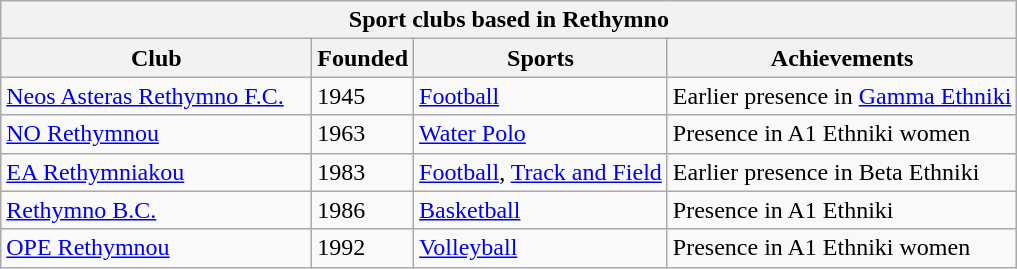<table class="wikitable">
<tr>
<th colspan="4">Sport clubs based in Rethymno</th>
</tr>
<tr>
<th width="200">Club</th>
<th>Founded</th>
<th>Sports</th>
<th>Achievements</th>
</tr>
<tr>
<td><a href='#'>Neos Asteras Rethymno F.C.</a></td>
<td>1945</td>
<td><a href='#'>Football</a></td>
<td>Earlier presence in <a href='#'>Gamma Ethniki</a></td>
</tr>
<tr>
<td><a href='#'>NO Rethymnou</a></td>
<td>1963</td>
<td><a href='#'>Water Polo</a></td>
<td>Presence in A1 Ethniki women</td>
</tr>
<tr>
<td><a href='#'>EA Rethymniakou</a></td>
<td>1983</td>
<td><a href='#'>Football</a>, <a href='#'>Track and Field</a></td>
<td>Earlier presence in Beta Ethniki</td>
</tr>
<tr>
<td><a href='#'>Rethymno B.C.</a></td>
<td>1986</td>
<td><a href='#'>Basketball</a></td>
<td>Presence in A1 Ethniki</td>
</tr>
<tr>
<td><a href='#'>OPE Rethymnou</a></td>
<td>1992</td>
<td><a href='#'>Volleyball</a></td>
<td>Presence in A1 Ethniki women</td>
</tr>
</table>
